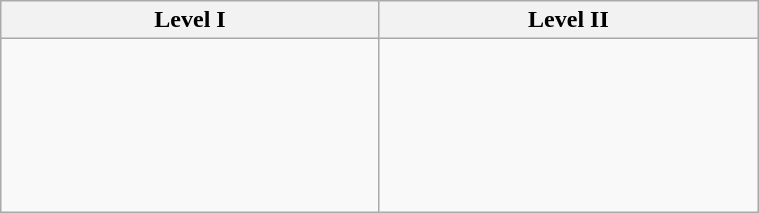<table class="wikitable" width=40%>
<tr>
<th width=50%>Level I</th>
<th width=50%>Level II</th>
</tr>
<tr>
<td><br><br>
<br>
<br>
<br>
<br>
</td>
<td><br><br>
<br>
<br>
<br>
<br>
</td>
</tr>
</table>
